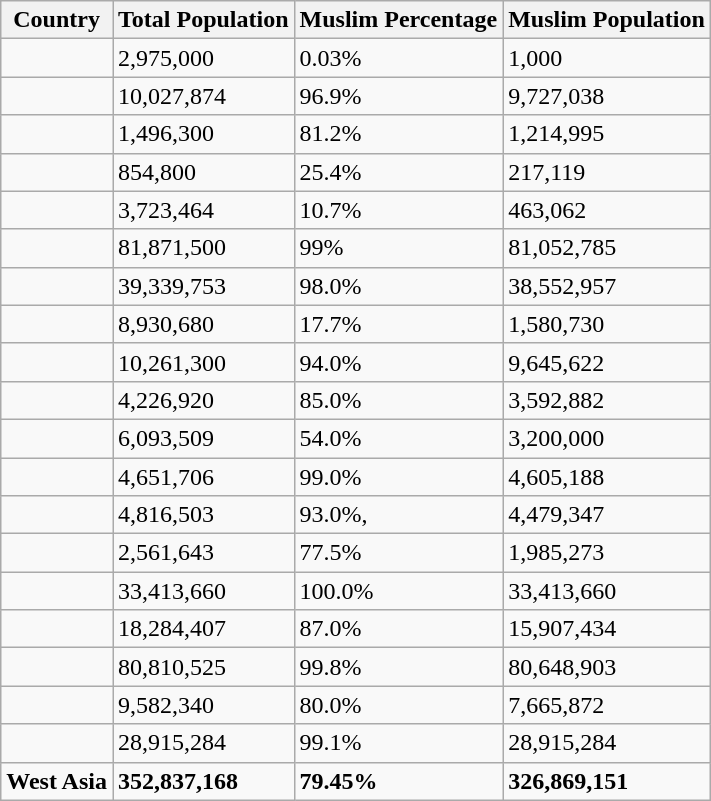<table class="wikitable sortable">
<tr>
<th>Country</th>
<th>Total Population</th>
<th>Muslim Percentage</th>
<th>Muslim Population</th>
</tr>
<tr>
<td></td>
<td>2,975,000</td>
<td>0.03%</td>
<td>1,000</td>
</tr>
<tr>
<td></td>
<td>10,027,874</td>
<td>96.9%</td>
<td>9,727,038</td>
</tr>
<tr>
<td></td>
<td>1,496,300</td>
<td>81.2%</td>
<td>1,214,995</td>
</tr>
<tr>
<td></td>
<td>854,800</td>
<td>25.4%</td>
<td>217,119</td>
</tr>
<tr>
<td></td>
<td>3,723,464</td>
<td>10.7%</td>
<td>463,062</td>
</tr>
<tr>
<td></td>
<td>81,871,500</td>
<td>99%</td>
<td>81,052,785</td>
</tr>
<tr>
<td></td>
<td>39,339,753</td>
<td>98.0%</td>
<td>38,552,957</td>
</tr>
<tr>
<td></td>
<td>8,930,680</td>
<td>17.7%</td>
<td>1,580,730</td>
</tr>
<tr>
<td></td>
<td>10,261,300</td>
<td>94.0%</td>
<td>9,645,622</td>
</tr>
<tr>
<td></td>
<td>4,226,920</td>
<td>85.0%</td>
<td>3,592,882</td>
</tr>
<tr>
<td></td>
<td>6,093,509</td>
<td>54.0%</td>
<td>3,200,000</td>
</tr>
<tr>
<td></td>
<td>4,651,706</td>
<td>99.0%</td>
<td>4,605,188</td>
</tr>
<tr>
<td></td>
<td>4,816,503</td>
<td>93.0%,</td>
<td>4,479,347</td>
</tr>
<tr>
<td></td>
<td>2,561,643</td>
<td>77.5%</td>
<td>1,985,273</td>
</tr>
<tr>
<td></td>
<td>33,413,660</td>
<td>100.0%</td>
<td>33,413,660</td>
</tr>
<tr>
<td></td>
<td>18,284,407</td>
<td>87.0%</td>
<td>15,907,434</td>
</tr>
<tr>
<td></td>
<td>80,810,525</td>
<td>99.8%</td>
<td>80,648,903</td>
</tr>
<tr>
<td></td>
<td>9,582,340</td>
<td>80.0%</td>
<td>7,665,872</td>
</tr>
<tr>
<td></td>
<td>28,915,284</td>
<td>99.1%</td>
<td>28,915,284</td>
</tr>
<tr>
<td><strong>West Asia</strong></td>
<td><strong>352,837,168</strong></td>
<td><strong>79.45%</strong></td>
<td><strong>326,869,151</strong></td>
</tr>
</table>
